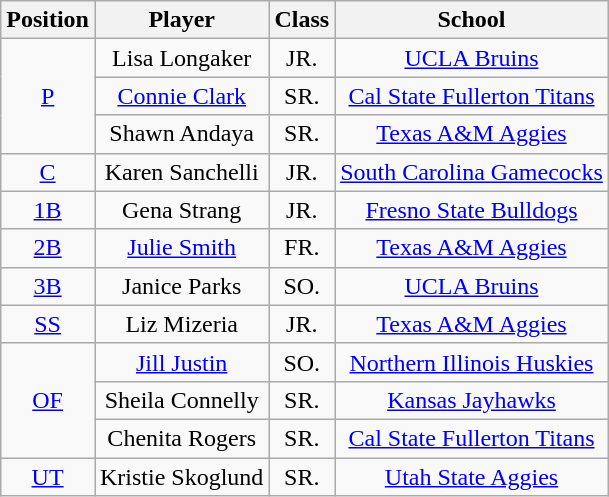<table class="wikitable">
<tr>
<th>Position</th>
<th>Player</th>
<th>Class</th>
<th>School</th>
</tr>
<tr align=center>
<td rowspan=3><a href='#'>P</a></td>
<td>Lisa Longaker</td>
<td>JR.</td>
<td><a href='#'>UCLA Bruins</a></td>
</tr>
<tr align=center>
<td><a href='#'>Connie Clark</a></td>
<td>SR.</td>
<td><a href='#'>Cal State Fullerton Titans</a></td>
</tr>
<tr align=center>
<td>Shawn Andaya</td>
<td>SR.</td>
<td><a href='#'>Texas A&M Aggies</a></td>
</tr>
<tr align=center>
<td rowspan=1><a href='#'>C</a></td>
<td>Karen Sanchelli</td>
<td>JR.</td>
<td><a href='#'>South Carolina Gamecocks</a></td>
</tr>
<tr align=center>
<td rowspan=1><a href='#'>1B</a></td>
<td>Gena Strang</td>
<td>JR.</td>
<td><a href='#'>Fresno State Bulldogs</a></td>
</tr>
<tr align=center>
<td rowspan=1><a href='#'>2B</a></td>
<td><a href='#'>Julie Smith</a></td>
<td>FR.</td>
<td><a href='#'>Texas A&M Aggies</a></td>
</tr>
<tr align=center>
<td rowspan=1><a href='#'>3B</a></td>
<td>Janice Parks</td>
<td>SO.</td>
<td><a href='#'>UCLA Bruins</a></td>
</tr>
<tr align=center>
<td rowspan=1><a href='#'>SS</a></td>
<td>Liz Mizeria</td>
<td>JR.</td>
<td><a href='#'>Texas A&M Aggies</a></td>
</tr>
<tr align=center>
<td rowspan=3><a href='#'>OF</a></td>
<td><a href='#'>Jill Justin</a></td>
<td>SO.</td>
<td><a href='#'>Northern Illinois Huskies</a></td>
</tr>
<tr align=center>
<td>Sheila Connelly</td>
<td>SR.</td>
<td><a href='#'>Kansas Jayhawks</a></td>
</tr>
<tr align=center>
<td>Chenita Rogers</td>
<td>SR.</td>
<td><a href='#'>Cal State Fullerton Titans</a></td>
</tr>
<tr align=center>
<td rowspan=1><a href='#'>UT</a></td>
<td>Kristie Skoglund</td>
<td>SR.</td>
<td><a href='#'>Utah State Aggies</a></td>
</tr>
</table>
